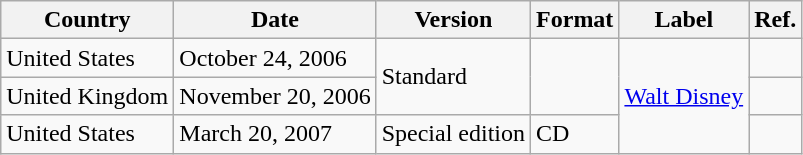<table class="wikitable">
<tr>
<th>Country</th>
<th>Date</th>
<th>Version</th>
<th>Format</th>
<th>Label</th>
<th>Ref.</th>
</tr>
<tr>
<td>United States</td>
<td>October 24, 2006</td>
<td rowspan="2">Standard</td>
<td rowspan="2"></td>
<td rowspan="3"><a href='#'>Walt Disney</a></td>
<td></td>
</tr>
<tr>
<td>United Kingdom</td>
<td>November 20, 2006</td>
<td></td>
</tr>
<tr>
<td>United States</td>
<td>March 20, 2007</td>
<td>Special edition</td>
<td>CD</td>
<td></td>
</tr>
</table>
